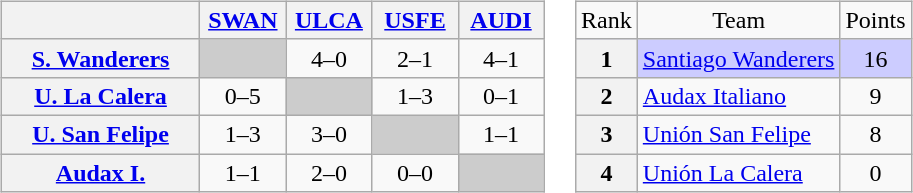<table>
<tr>
<td><br><table class="wikitable" style="text-align:center">
<tr>
<th width="125"> </th>
<th width="50"><a href='#'>SWAN</a></th>
<th width="50"><a href='#'>ULCA</a></th>
<th width="50"><a href='#'>USFE</a></th>
<th width="50"><a href='#'>AUDI</a></th>
</tr>
<tr>
<th><a href='#'>S. Wanderers</a></th>
<td bgcolor="#CCCCCC"></td>
<td>4–0</td>
<td>2–1</td>
<td>4–1</td>
</tr>
<tr>
<th><a href='#'>U. La Calera</a></th>
<td>0–5</td>
<td bgcolor="#CCCCCC"></td>
<td>1–3</td>
<td>0–1</td>
</tr>
<tr>
<th><a href='#'>U. San Felipe</a></th>
<td>1–3</td>
<td>3–0</td>
<td bgcolor="#CCCCCC"></td>
<td>1–1</td>
</tr>
<tr>
<th><a href='#'>Audax I.</a></th>
<td>1–1</td>
<td>2–0</td>
<td>0–0</td>
<td bgcolor="#CCCCCC"></td>
</tr>
</table>
</td>
<td><br><table class="wikitable" style="text-align: center;">
<tr>
<td>Rank</td>
<td>Team</td>
<td>Points</td>
</tr>
<tr bgcolor=#ccccff>
<th>1</th>
<td style="text-align: left;"><a href='#'>Santiago Wanderers</a></td>
<td>16</td>
</tr>
<tr>
<th>2</th>
<td style="text-align: left;"><a href='#'>Audax Italiano</a></td>
<td>9</td>
</tr>
<tr>
<th>3</th>
<td style="text-align: left;"><a href='#'>Unión San Felipe</a></td>
<td>8</td>
</tr>
<tr>
<th>4</th>
<td style="text-align: left;"><a href='#'>Unión La Calera</a></td>
<td>0</td>
</tr>
</table>
</td>
</tr>
</table>
